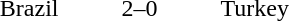<table style="text-align:center">
<tr>
<th width=200></th>
<th width=100></th>
<th width=200></th>
</tr>
<tr>
<td align=right>Brazil</td>
<td>2–0</td>
<td align=left>Turkey</td>
</tr>
<tr>
</tr>
</table>
